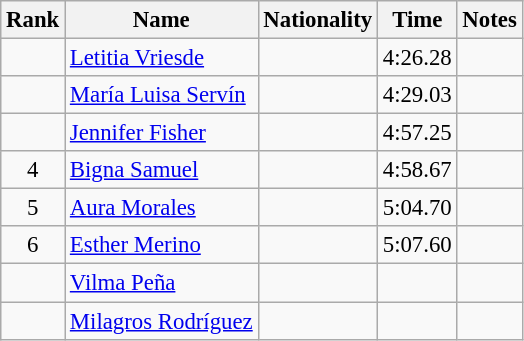<table class="wikitable sortable" style="text-align:center;font-size:95%">
<tr>
<th>Rank</th>
<th>Name</th>
<th>Nationality</th>
<th>Time</th>
<th>Notes</th>
</tr>
<tr>
<td></td>
<td align=left><a href='#'>Letitia Vriesde</a></td>
<td align=left></td>
<td>4:26.28</td>
<td></td>
</tr>
<tr>
<td></td>
<td align=left><a href='#'>María Luisa Servín</a></td>
<td align=left></td>
<td>4:29.03</td>
<td></td>
</tr>
<tr>
<td></td>
<td align=left><a href='#'>Jennifer Fisher</a></td>
<td align=left></td>
<td>4:57.25</td>
<td></td>
</tr>
<tr>
<td>4</td>
<td align=left><a href='#'>Bigna Samuel</a></td>
<td align=left></td>
<td>4:58.67</td>
<td></td>
</tr>
<tr>
<td>5</td>
<td align=left><a href='#'>Aura Morales</a></td>
<td align=left></td>
<td>5:04.70</td>
<td></td>
</tr>
<tr>
<td>6</td>
<td align=left><a href='#'>Esther Merino</a></td>
<td align=left></td>
<td>5:07.60</td>
<td></td>
</tr>
<tr>
<td></td>
<td align=left><a href='#'>Vilma Peña</a></td>
<td align=left></td>
<td></td>
<td></td>
</tr>
<tr>
<td></td>
<td align=left><a href='#'>Milagros Rodríguez</a></td>
<td align=left></td>
<td></td>
<td></td>
</tr>
</table>
